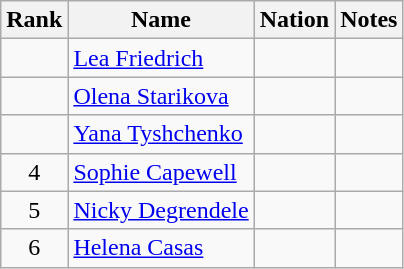<table class="wikitable sortable" style="text-align:center">
<tr>
<th>Rank</th>
<th>Name</th>
<th>Nation</th>
<th>Notes</th>
</tr>
<tr>
<td></td>
<td align=left><a href='#'>Lea Friedrich</a></td>
<td align=left></td>
<td></td>
</tr>
<tr>
<td></td>
<td align=left><a href='#'>Olena Starikova</a></td>
<td align=left></td>
<td></td>
</tr>
<tr>
<td></td>
<td align=left><a href='#'>Yana Tyshchenko</a></td>
<td align=left></td>
<td></td>
</tr>
<tr>
<td>4</td>
<td align=left><a href='#'>Sophie Capewell</a></td>
<td align=left></td>
<td></td>
</tr>
<tr>
<td>5</td>
<td align=left><a href='#'>Nicky Degrendele</a></td>
<td align=left></td>
<td></td>
</tr>
<tr>
<td>6</td>
<td align=left><a href='#'>Helena Casas</a></td>
<td align=left></td>
<td></td>
</tr>
</table>
